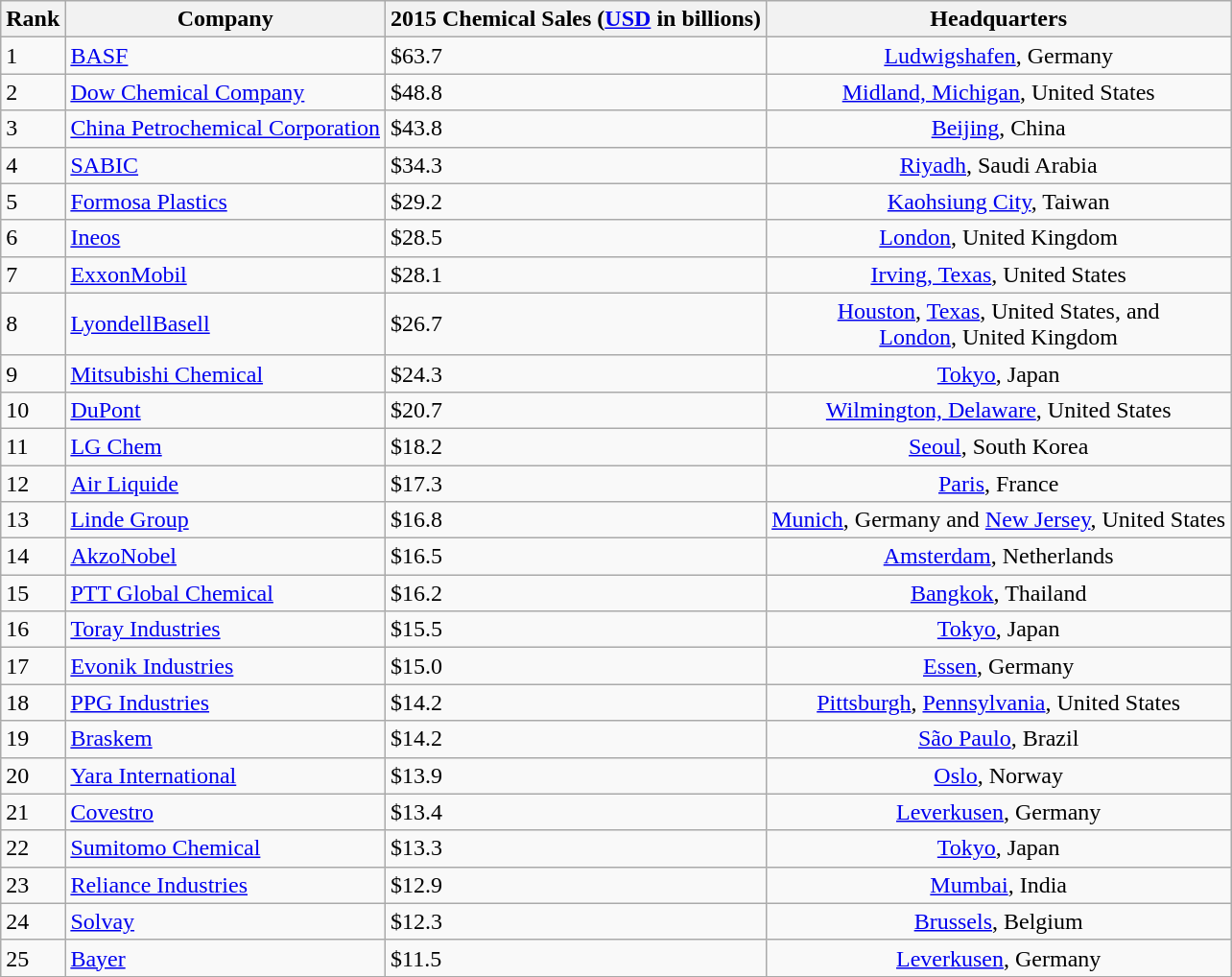<table class="wikitable">
<tr>
<th>Rank</th>
<th>Company</th>
<th>2015 Chemical Sales (<a href='#'>USD</a> in billions)</th>
<th>Headquarters</th>
</tr>
<tr>
<td>1</td>
<td><a href='#'>BASF</a></td>
<td>$63.7</td>
<td style="text-align:center;"><a href='#'>Ludwigshafen</a>, Germany</td>
</tr>
<tr>
<td>2</td>
<td><a href='#'>Dow Chemical Company</a></td>
<td>$48.8</td>
<td style="text-align:center;"><a href='#'>Midland, Michigan</a>, United States</td>
</tr>
<tr>
<td>3</td>
<td><a href='#'>China Petrochemical Corporation</a></td>
<td>$43.8</td>
<td style="text-align:center;"> <a href='#'>Beijing</a>, China</td>
</tr>
<tr>
<td>4</td>
<td><a href='#'>SABIC</a></td>
<td>$34.3</td>
<td style="text-align:center;"><a href='#'>Riyadh</a>, Saudi Arabia</td>
</tr>
<tr>
<td>5</td>
<td><a href='#'>Formosa Plastics</a></td>
<td>$29.2</td>
<td style="text-align:center;"><a href='#'>Kaohsiung City</a>, Taiwan</td>
</tr>
<tr>
<td>6</td>
<td><a href='#'>Ineos</a></td>
<td>$28.5</td>
<td style="text-align:center;"> <a href='#'>London</a>, United Kingdom</td>
</tr>
<tr>
<td>7</td>
<td><a href='#'>ExxonMobil</a></td>
<td>$28.1</td>
<td style="text-align:center;"><a href='#'>Irving, Texas</a>, United States</td>
</tr>
<tr>
<td>8</td>
<td><a href='#'>LyondellBasell</a></td>
<td>$26.7</td>
<td style="text-align:center;"><a href='#'>Houston</a>, <a href='#'>Texas</a>, United States, and<br><a href='#'>London</a>, United Kingdom</td>
</tr>
<tr>
<td>9</td>
<td><a href='#'>Mitsubishi Chemical</a></td>
<td>$24.3</td>
<td style="text-align:center;"><a href='#'>Tokyo</a>, Japan</td>
</tr>
<tr>
<td>10</td>
<td><a href='#'>DuPont</a></td>
<td>$20.7</td>
<td style="text-align:center;"><a href='#'>Wilmington, Delaware</a>, United States</td>
</tr>
<tr>
<td>11</td>
<td><a href='#'>LG Chem</a></td>
<td>$18.2</td>
<td style="text-align:center;"> <a href='#'>Seoul</a>, South Korea</td>
</tr>
<tr>
<td>12</td>
<td><a href='#'>Air Liquide</a></td>
<td>$17.3</td>
<td style="text-align:center;"><a href='#'>Paris</a>, France</td>
</tr>
<tr>
<td>13</td>
<td><a href='#'>Linde Group</a></td>
<td>$16.8</td>
<td style="text-align:center;"><a href='#'>Munich</a>, Germany and  <a href='#'>New Jersey</a>, United States</td>
</tr>
<tr>
<td>14</td>
<td><a href='#'>AkzoNobel</a></td>
<td>$16.5</td>
<td style="text-align:center;"><a href='#'>Amsterdam</a>, Netherlands</td>
</tr>
<tr>
<td>15</td>
<td><a href='#'>PTT Global Chemical</a></td>
<td>$16.2</td>
<td style="text-align:center;"><a href='#'>Bangkok</a>, Thailand</td>
</tr>
<tr>
<td>16</td>
<td><a href='#'>Toray Industries</a></td>
<td>$15.5</td>
<td style="text-align:center;"><a href='#'>Tokyo</a>, Japan</td>
</tr>
<tr>
<td>17</td>
<td><a href='#'>Evonik Industries</a></td>
<td>$15.0</td>
<td style="text-align:center;"><a href='#'>Essen</a>, Germany</td>
</tr>
<tr>
<td>18</td>
<td><a href='#'>PPG Industries</a></td>
<td>$14.2</td>
<td style="text-align:center;"><a href='#'>Pittsburgh</a>, <a href='#'>Pennsylvania</a>, United States</td>
</tr>
<tr>
<td>19</td>
<td><a href='#'>Braskem</a></td>
<td>$14.2</td>
<td style="text-align:center;"> <a href='#'>São Paulo</a>, Brazil</td>
</tr>
<tr>
<td>20</td>
<td><a href='#'>Yara International</a></td>
<td>$13.9</td>
<td style="text-align:center;"> <a href='#'>Oslo</a>, Norway</td>
</tr>
<tr>
<td>21</td>
<td><a href='#'>Covestro</a></td>
<td>$13.4</td>
<td style="text-align:center;"><a href='#'>Leverkusen</a>, Germany</td>
</tr>
<tr>
<td>22</td>
<td><a href='#'>Sumitomo Chemical</a></td>
<td>$13.3</td>
<td style="text-align:center;"><a href='#'>Tokyo</a>, Japan</td>
</tr>
<tr>
<td>23</td>
<td><a href='#'>Reliance Industries</a></td>
<td>$12.9</td>
<td style="text-align:center;"> <a href='#'>Mumbai</a>, India</td>
</tr>
<tr>
<td>24</td>
<td><a href='#'>Solvay</a></td>
<td>$12.3</td>
<td style="text-align:center;"> <a href='#'>Brussels</a>, Belgium</td>
</tr>
<tr>
<td>25</td>
<td><a href='#'>Bayer</a></td>
<td>$11.5</td>
<td style="text-align:center;"><a href='#'>Leverkusen</a>, Germany</td>
</tr>
<tr>
</tr>
</table>
